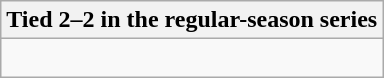<table class="wikitable collapsible collapsed">
<tr>
<th>Tied 2–2 in the regular-season series</th>
</tr>
<tr>
<td><br>


</td>
</tr>
</table>
